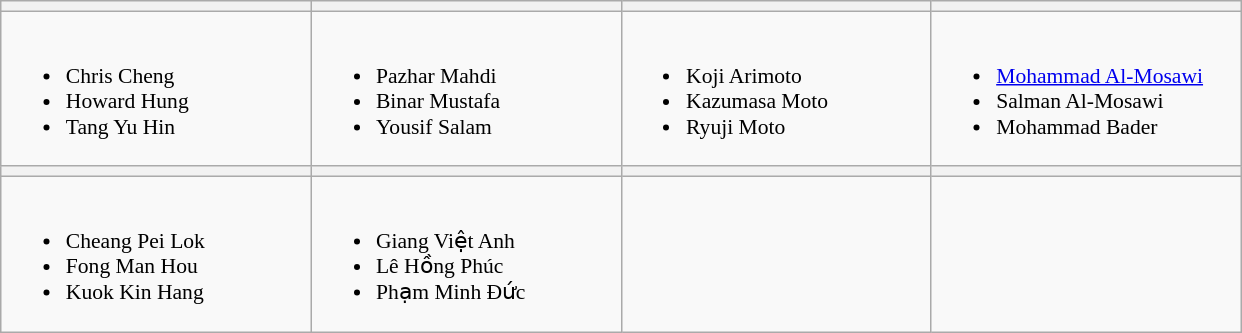<table class="wikitable" style="font-size:90%">
<tr>
<th width=200></th>
<th width=200></th>
<th width=200></th>
<th width=200></th>
</tr>
<tr>
<td valign=top><br><ul><li>Chris Cheng</li><li>Howard Hung</li><li>Tang Yu Hin</li></ul></td>
<td valign=top><br><ul><li>Pazhar Mahdi</li><li>Binar Mustafa</li><li>Yousif Salam</li></ul></td>
<td valign=top><br><ul><li>Koji Arimoto</li><li>Kazumasa Moto</li><li>Ryuji Moto</li></ul></td>
<td valign=top><br><ul><li><a href='#'>Mohammad Al-Mosawi</a></li><li>Salman Al-Mosawi</li><li>Mohammad Bader</li></ul></td>
</tr>
<tr>
<th></th>
<th></th>
<th></th>
<th></th>
</tr>
<tr>
<td valign=top><br><ul><li>Cheang Pei Lok</li><li>Fong Man Hou</li><li>Kuok Kin Hang</li></ul></td>
<td valign=top><br><ul><li>Giang Việt Anh</li><li>Lê Hồng Phúc</li><li>Phạm Minh Đức</li></ul></td>
<td valign=top></td>
<td valign=top></td>
</tr>
</table>
